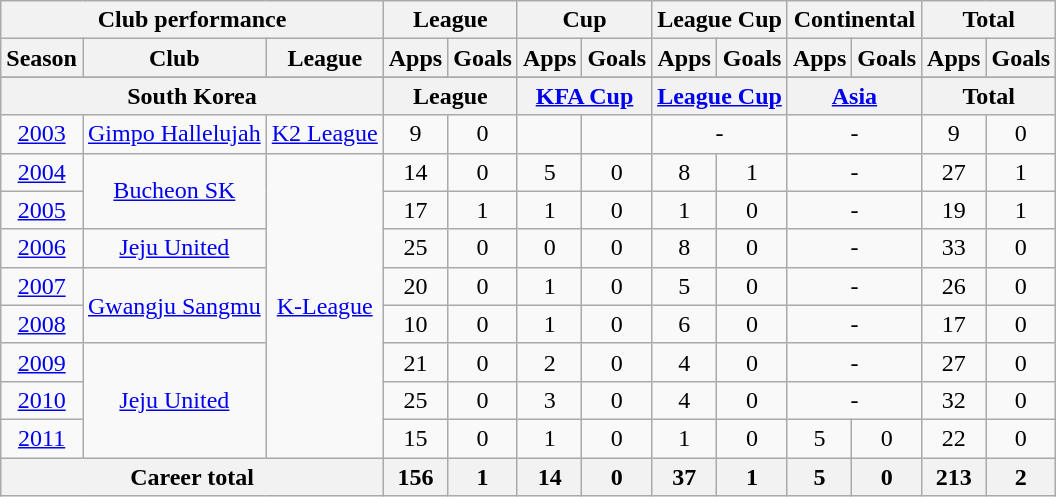<table class="wikitable" style="text-align:center">
<tr>
<th colspan=3>Club performance</th>
<th colspan=2>League</th>
<th colspan=2>Cup</th>
<th colspan=2>League Cup</th>
<th colspan=2>Continental</th>
<th colspan=2>Total</th>
</tr>
<tr>
<th>Season</th>
<th>Club</th>
<th>League</th>
<th>Apps</th>
<th>Goals</th>
<th>Apps</th>
<th>Goals</th>
<th>Apps</th>
<th>Goals</th>
<th>Apps</th>
<th>Goals</th>
<th>Apps</th>
<th>Goals</th>
</tr>
<tr>
</tr>
<tr>
<th colspan=3>South Korea</th>
<th colspan=2>League</th>
<th colspan=2><a href='#'>KFA Cup</a></th>
<th colspan=2><a href='#'>League Cup</a></th>
<th colspan=2><a href='#'>Asia</a></th>
<th colspan=2>Total</th>
</tr>
<tr>
<td><a href='#'>2003</a></td>
<td rowspan="1"><a href='#'>Gimpo Hallelujah</a></td>
<td rowspan="1"><a href='#'>K2 League</a></td>
<td>9</td>
<td>0</td>
<td></td>
<td></td>
<td colspan="2">-</td>
<td colspan="2">-</td>
<td>9</td>
<td>0</td>
</tr>
<tr>
<td><a href='#'>2004</a></td>
<td rowspan="2"><a href='#'>Bucheon SK</a></td>
<td rowspan="8"><a href='#'>K-League</a></td>
<td>14</td>
<td>0</td>
<td>5</td>
<td>0</td>
<td>8</td>
<td>1</td>
<td colspan="2">-</td>
<td>27</td>
<td>1</td>
</tr>
<tr>
<td><a href='#'>2005</a></td>
<td>17</td>
<td>1</td>
<td>1</td>
<td>0</td>
<td>1</td>
<td>0</td>
<td colspan="2">-</td>
<td>19</td>
<td>1</td>
</tr>
<tr>
<td><a href='#'>2006</a></td>
<td><a href='#'>Jeju United</a></td>
<td>25</td>
<td>0</td>
<td>0</td>
<td>0</td>
<td>8</td>
<td>0</td>
<td colspan="2">-</td>
<td>33</td>
<td>0</td>
</tr>
<tr>
<td><a href='#'>2007</a></td>
<td rowspan="2"><a href='#'>Gwangju Sangmu</a></td>
<td>20</td>
<td>0</td>
<td>1</td>
<td>0</td>
<td>5</td>
<td>0</td>
<td colspan="2">-</td>
<td>26</td>
<td>0</td>
</tr>
<tr>
<td><a href='#'>2008</a></td>
<td>10</td>
<td>0</td>
<td>1</td>
<td>0</td>
<td>6</td>
<td>0</td>
<td colspan="2">-</td>
<td>17</td>
<td>0</td>
</tr>
<tr>
<td><a href='#'>2009</a></td>
<td rowspan="3"><a href='#'>Jeju United</a></td>
<td>21</td>
<td>0</td>
<td>2</td>
<td>0</td>
<td>4</td>
<td>0</td>
<td colspan="2">-</td>
<td>27</td>
<td>0</td>
</tr>
<tr>
<td><a href='#'>2010</a></td>
<td>25</td>
<td>0</td>
<td>3</td>
<td>0</td>
<td>4</td>
<td>0</td>
<td colspan="2">-</td>
<td>32</td>
<td>0</td>
</tr>
<tr>
<td><a href='#'>2011</a></td>
<td>15</td>
<td>0</td>
<td>1</td>
<td>0</td>
<td>1</td>
<td>0</td>
<td>5</td>
<td>0</td>
<td>22</td>
<td>0</td>
</tr>
<tr>
<th colspan=3>Career total</th>
<th>156</th>
<th>1</th>
<th>14</th>
<th>0</th>
<th>37</th>
<th>1</th>
<th>5</th>
<th>0</th>
<th>213</th>
<th>2</th>
</tr>
</table>
